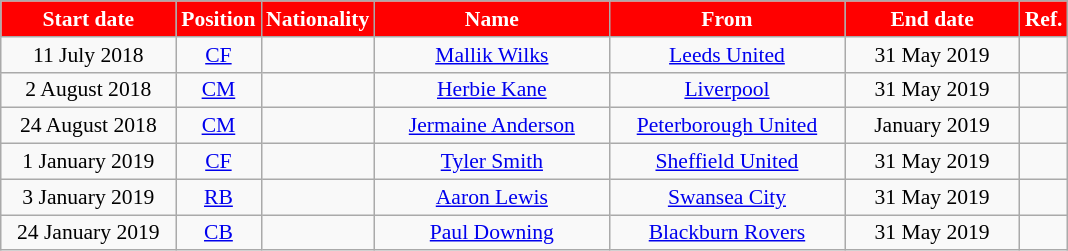<table class="wikitable" style="text-align:center; font-size:90%">
<tr>
<th style="background:#FF0000; color:white; width:110px;">Start date</th>
<th style="background:#FF0000; color:white; width:50px;">Position</th>
<th style="background:#FF0000; color:white; width:50px;">Nationality</th>
<th style="background:#FF0000; color:white; width:150px;">Name</th>
<th style="background:#FF0000; color:white; width:150px;">From</th>
<th style="background:#FF0000; color:white; width:110px;">End date</th>
<th style="background:#FF0000; color:white; width:25px;">Ref.</th>
</tr>
<tr>
<td>11 July 2018</td>
<td><a href='#'>CF</a></td>
<td></td>
<td><a href='#'>Mallik Wilks</a></td>
<td><a href='#'>Leeds United</a></td>
<td>31 May 2019</td>
<td></td>
</tr>
<tr>
<td>2 August 2018</td>
<td><a href='#'>CM</a></td>
<td></td>
<td><a href='#'>Herbie Kane</a></td>
<td><a href='#'>Liverpool</a></td>
<td>31 May 2019</td>
<td></td>
</tr>
<tr>
<td>24 August 2018</td>
<td><a href='#'>CM</a></td>
<td></td>
<td><a href='#'>Jermaine Anderson</a></td>
<td><a href='#'>Peterborough United</a></td>
<td>January 2019</td>
<td></td>
</tr>
<tr>
<td>1 January 2019</td>
<td><a href='#'>CF</a></td>
<td></td>
<td><a href='#'>Tyler Smith</a></td>
<td><a href='#'>Sheffield United</a></td>
<td>31 May 2019</td>
<td></td>
</tr>
<tr>
<td>3 January 2019</td>
<td><a href='#'>RB</a></td>
<td></td>
<td><a href='#'>Aaron Lewis</a></td>
<td><a href='#'>Swansea City</a></td>
<td>31 May 2019</td>
<td></td>
</tr>
<tr>
<td>24 January 2019</td>
<td><a href='#'>CB</a></td>
<td></td>
<td><a href='#'>Paul Downing</a></td>
<td><a href='#'>Blackburn Rovers</a></td>
<td>31 May 2019</td>
<td></td>
</tr>
</table>
